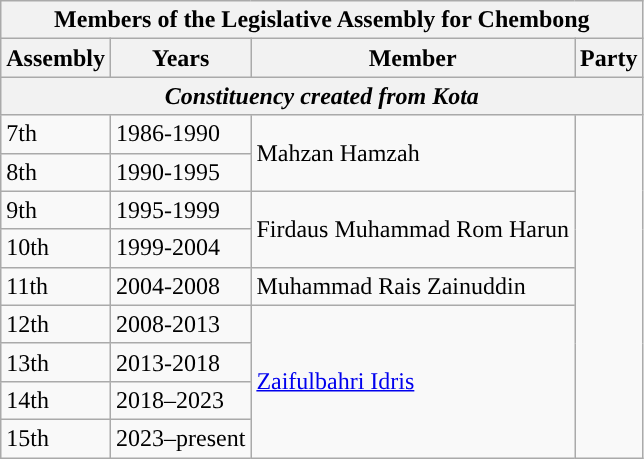<table class=wikitable>
<tr>
<th colspan=4>Members of the Legislative Assembly for Chembong</th>
</tr>
<tr>
<th>Assembly</th>
<th>Years</th>
<th>Member</th>
<th>Party</th>
</tr>
<tr>
<th colspan=4 align=center><em>Constituency created from Kota</em></th>
</tr>
<tr>
<td>7th</td>
<td>1986-1990</td>
<td rowspan="2">Mahzan Hamzah</td>
<td rowspan="9"></td>
</tr>
<tr>
<td>8th</td>
<td>1990-1995</td>
</tr>
<tr>
<td>9th</td>
<td>1995-1999</td>
<td rowspan="2">Firdaus Muhammad Rom Harun</td>
</tr>
<tr>
<td>10th</td>
<td>1999-2004</td>
</tr>
<tr>
<td>11th</td>
<td>2004-2008</td>
<td>Muhammad Rais Zainuddin</td>
</tr>
<tr>
<td>12th</td>
<td>2008-2013</td>
<td rowspan="4"><a href='#'>Zaifulbahri Idris</a></td>
</tr>
<tr>
<td>13th</td>
<td>2013-2018</td>
</tr>
<tr>
<td>14th</td>
<td>2018–2023</td>
</tr>
<tr>
<td>15th</td>
<td>2023–present</td>
</tr>
</table>
